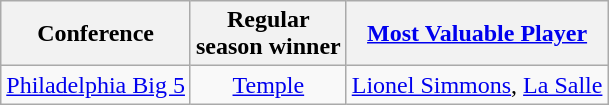<table class="wikitable" style="text-align:center;">
<tr>
<th>Conference</th>
<th>Regular <br> season winner</th>
<th><a href='#'>Most Valuable Player</a></th>
</tr>
<tr>
<td><a href='#'>Philadelphia Big 5</a></td>
<td><a href='#'>Temple</a></td>
<td><a href='#'>Lionel Simmons</a>, <a href='#'>La Salle</a></td>
</tr>
</table>
